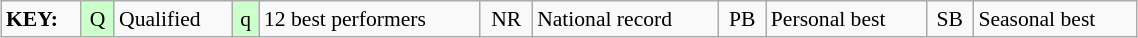<table class="wikitable" style="margin:0.5em auto; font-size:90%;position:relative;" width=60%>
<tr>
<td><strong>KEY:</strong></td>
<td bgcolor=ccffcc align=center>Q</td>
<td>Qualified</td>
<td bgcolor=ccffcc align=center>q</td>
<td>12 best performers</td>
<td align=center>NR</td>
<td>National record</td>
<td align=center>PB</td>
<td>Personal best</td>
<td align=center>SB</td>
<td>Seasonal best</td>
</tr>
</table>
